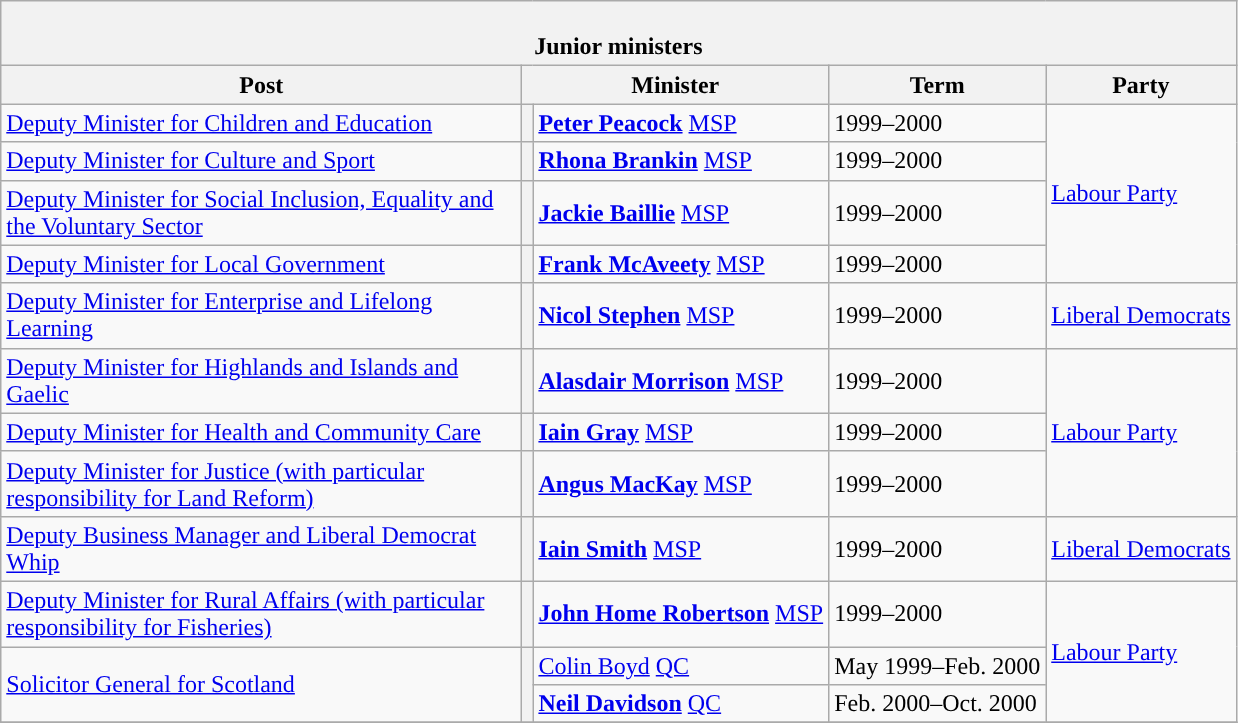<table class="wikitable">
<tr>
<th colspan="5"><br>Junior ministers</th>
</tr>
<tr>
<th style="width: 340px">Post</th>
<th colspan="2">Minister</th>
<th>Term</th>
<th>Party</th>
</tr>
<tr>
<td><a href='#'>Deputy Minister for Children and Education</a></td>
<th style="background-color: "></th>
<td><strong><a href='#'>Peter Peacock</a></strong> <a href='#'>MSP</a></td>
<td>1999–2000</td>
<td rowspan="4"><a href='#'>Labour Party</a></td>
</tr>
<tr>
<td><a href='#'>Deputy Minister for Culture and Sport</a></td>
<th style="background-color: "></th>
<td><strong><a href='#'>Rhona Brankin</a></strong> <a href='#'>MSP</a></td>
<td>1999–2000</td>
</tr>
<tr>
<td><a href='#'>Deputy Minister for Social Inclusion, Equality and the Voluntary Sector</a></td>
<th style="background-color: "></th>
<td><strong><a href='#'>Jackie Baillie</a></strong> <a href='#'>MSP</a></td>
<td>1999–2000</td>
</tr>
<tr>
<td><a href='#'>Deputy Minister for Local Government</a></td>
<th style="background-color: "></th>
<td><strong><a href='#'>Frank McAveety</a></strong> <a href='#'>MSP</a></td>
<td>1999–2000</td>
</tr>
<tr>
<td><a href='#'>Deputy Minister for Enterprise and Lifelong Learning</a></td>
<th style="background-color: "></th>
<td><strong><a href='#'>Nicol Stephen</a></strong> <a href='#'>MSP</a></td>
<td>1999–2000</td>
<td><a href='#'>Liberal Democrats</a></td>
</tr>
<tr>
<td><a href='#'>Deputy Minister for Highlands and Islands and Gaelic</a></td>
<th style="background-color: "></th>
<td><strong><a href='#'>Alasdair Morrison</a></strong> <a href='#'>MSP</a></td>
<td>1999–2000</td>
<td rowspan="3"><a href='#'>Labour Party</a></td>
</tr>
<tr>
<td><a href='#'>Deputy Minister for Health and Community Care</a></td>
<th style="background-color: "></th>
<td><strong><a href='#'>Iain Gray</a></strong> <a href='#'>MSP</a></td>
<td>1999–2000</td>
</tr>
<tr>
<td><a href='#'>Deputy Minister for Justice (with particular responsibility for Land Reform)</a></td>
<th style="background-color: "></th>
<td><strong><a href='#'>Angus MacKay</a></strong> <a href='#'>MSP</a></td>
<td>1999–2000</td>
</tr>
<tr>
<td><a href='#'>Deputy Business Manager and Liberal Democrat Whip</a></td>
<th style="background-color: "></th>
<td><strong><a href='#'>Iain Smith</a></strong> <a href='#'>MSP</a></td>
<td>1999–2000</td>
<td><a href='#'>Liberal Democrats</a></td>
</tr>
<tr>
<td><a href='#'>Deputy Minister for Rural Affairs (with particular responsibility for Fisheries)</a></td>
<th style="background-color: "></th>
<td><strong><a href='#'>John Home Robertson</a></strong> <a href='#'>MSP</a></td>
<td>1999–2000</td>
<td rowspan="3"><a href='#'>Labour Party</a></td>
</tr>
<tr>
<td rowspan="2"><a href='#'>Solicitor General for Scotland</a></td>
<th rowspan="2" style="background-color: "></th>
<td><a href='#'>Colin Boyd</a> <a href='#'>QC</a></td>
<td>May 1999–Feb. 2000</td>
</tr>
<tr>
<td><strong><a href='#'>Neil Davidson</a></strong> <a href='#'>QC</a></td>
<td>Feb. 2000–Oct. 2000</td>
</tr>
<tr>
</tr>
</table>
